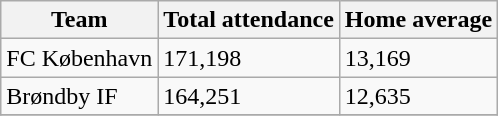<table class="wikitable">
<tr>
<th>Team</th>
<th>Total attendance</th>
<th>Home average</th>
</tr>
<tr>
<td>FC København</td>
<td>171,198</td>
<td>13,169</td>
</tr>
<tr>
<td>Brøndby IF</td>
<td>164,251</td>
<td>12,635</td>
</tr>
<tr>
</tr>
</table>
